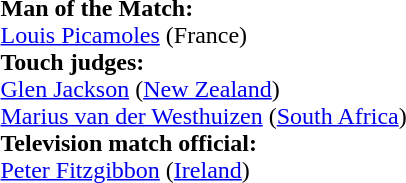<table style="width:100%">
<tr>
<td><br><strong>Man of the Match:</strong>
<br><a href='#'>Louis Picamoles</a> (France)<br><strong>Touch judges:</strong>
<br><a href='#'>Glen Jackson</a> (<a href='#'>New Zealand</a>)
<br><a href='#'>Marius van der Westhuizen</a> (<a href='#'>South Africa</a>)
<br><strong>Television match official:</strong>
<br><a href='#'>Peter Fitzgibbon</a> (<a href='#'>Ireland</a>)</td>
</tr>
</table>
